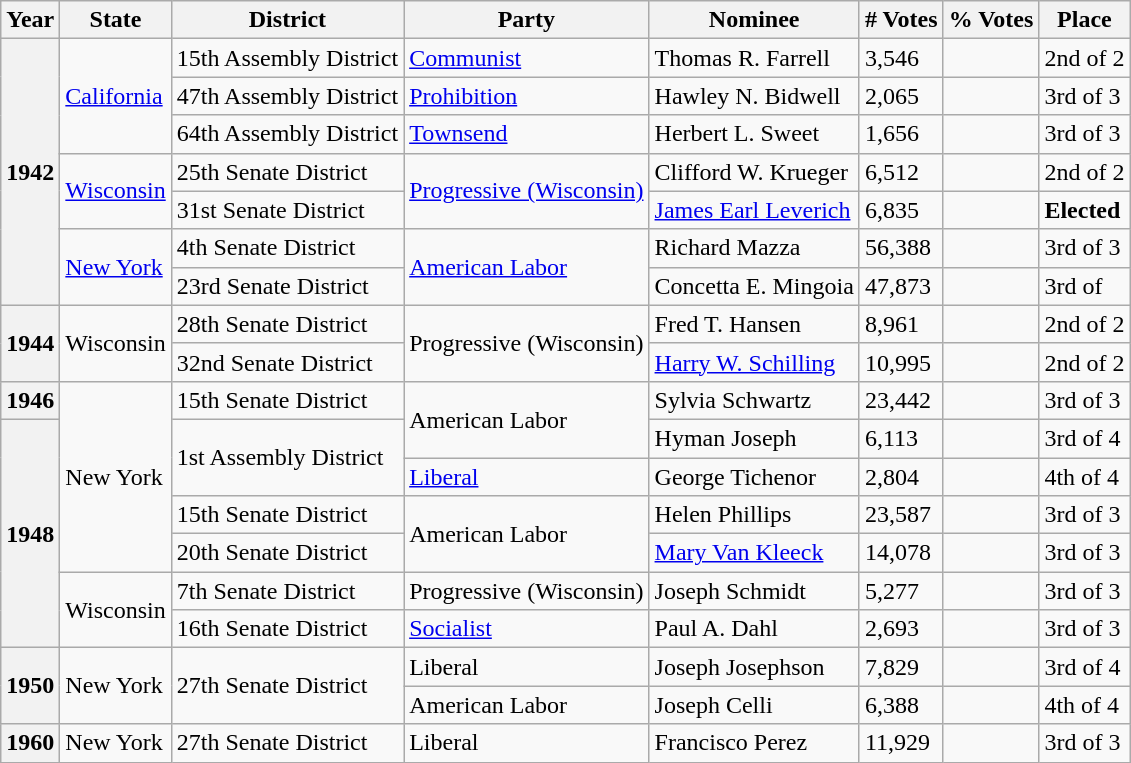<table class="wikitable sortable">
<tr>
<th>Year</th>
<th>State</th>
<th>District</th>
<th>Party</th>
<th>Nominee</th>
<th># Votes</th>
<th>% Votes</th>
<th>Place</th>
</tr>
<tr>
<th rowspan="7">1942</th>
<td rowspan="3"><a href='#'>California</a></td>
<td>15th Assembly District</td>
<td><a href='#'>Communist</a></td>
<td>Thomas R. Farrell</td>
<td>3,546</td>
<td></td>
<td>2nd of 2</td>
</tr>
<tr>
<td>47th Assembly District</td>
<td><a href='#'>Prohibition</a></td>
<td>Hawley N. Bidwell</td>
<td>2,065</td>
<td></td>
<td>3rd of 3</td>
</tr>
<tr>
<td>64th Assembly District</td>
<td><a href='#'>Townsend</a></td>
<td>Herbert L. Sweet</td>
<td>1,656</td>
<td></td>
<td>3rd of 3</td>
</tr>
<tr>
<td rowspan="2"><a href='#'>Wisconsin</a></td>
<td>25th Senate District</td>
<td rowspan="2"><a href='#'>Progressive (Wisconsin)</a></td>
<td>Clifford W. Krueger</td>
<td>6,512</td>
<td></td>
<td>2nd of 2</td>
</tr>
<tr>
<td>31st Senate District</td>
<td><a href='#'>James Earl Leverich</a></td>
<td>6,835</td>
<td></td>
<td><strong>Elected</strong></td>
</tr>
<tr>
<td rowspan="2"><a href='#'>New York</a></td>
<td>4th Senate District</td>
<td rowspan="2"><a href='#'>American Labor</a></td>
<td>Richard Mazza</td>
<td>56,388</td>
<td></td>
<td>3rd of 3</td>
</tr>
<tr>
<td>23rd Senate District</td>
<td>Concetta E. Mingoia</td>
<td>47,873</td>
<td></td>
<td>3rd of</td>
</tr>
<tr>
<th rowspan="2">1944</th>
<td rowspan="2">Wisconsin</td>
<td>28th Senate District</td>
<td rowspan="2">Progressive (Wisconsin)</td>
<td>Fred T. Hansen</td>
<td>8,961</td>
<td></td>
<td>2nd of 2</td>
</tr>
<tr>
<td>32nd Senate District</td>
<td><a href='#'>Harry W. Schilling</a></td>
<td>10,995</td>
<td></td>
<td>2nd of 2</td>
</tr>
<tr>
<th>1946</th>
<td rowspan="5">New York</td>
<td>15th Senate District</td>
<td rowspan="2">American Labor</td>
<td>Sylvia Schwartz</td>
<td>23,442</td>
<td></td>
<td>3rd of 3</td>
</tr>
<tr>
<th rowspan="6">1948</th>
<td rowspan="2">1st Assembly District</td>
<td>Hyman Joseph</td>
<td>6,113</td>
<td></td>
<td>3rd of 4</td>
</tr>
<tr>
<td><a href='#'>Liberal</a></td>
<td>George Tichenor</td>
<td>2,804</td>
<td></td>
<td>4th of 4</td>
</tr>
<tr>
<td>15th Senate District</td>
<td rowspan="2">American Labor</td>
<td>Helen Phillips</td>
<td>23,587</td>
<td></td>
<td>3rd of 3</td>
</tr>
<tr>
<td>20th Senate District</td>
<td><a href='#'>Mary Van Kleeck</a></td>
<td>14,078</td>
<td></td>
<td>3rd of 3</td>
</tr>
<tr>
<td rowspan="2">Wisconsin</td>
<td>7th Senate District</td>
<td>Progressive (Wisconsin)</td>
<td>Joseph Schmidt</td>
<td>5,277</td>
<td></td>
<td>3rd of 3</td>
</tr>
<tr>
<td>16th Senate District</td>
<td><a href='#'>Socialist</a></td>
<td>Paul A. Dahl</td>
<td>2,693</td>
<td></td>
<td>3rd of 3</td>
</tr>
<tr>
<th rowspan="2">1950</th>
<td rowspan="2">New York</td>
<td rowspan="2">27th Senate District</td>
<td>Liberal</td>
<td>Joseph Josephson</td>
<td>7,829</td>
<td></td>
<td>3rd of 4</td>
</tr>
<tr>
<td>American Labor</td>
<td>Joseph Celli</td>
<td>6,388</td>
<td></td>
<td>4th of 4</td>
</tr>
<tr>
<th>1960</th>
<td>New York</td>
<td>27th Senate District</td>
<td>Liberal</td>
<td>Francisco Perez</td>
<td>11,929</td>
<td></td>
<td>3rd of 3</td>
</tr>
</table>
